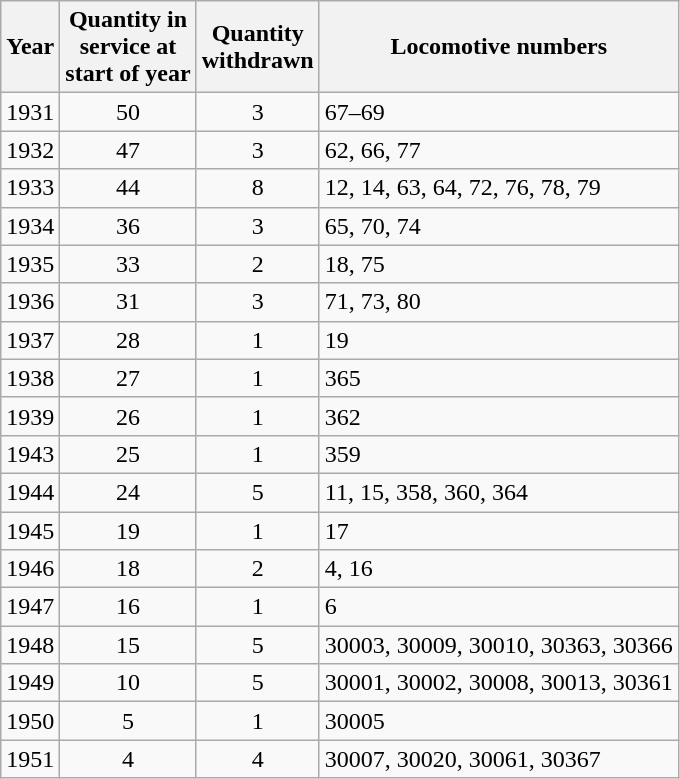<table class="wikitable" style=text-align:center>
<tr>
<th>Year</th>
<th>Quantity in<br>service at<br>start of year</th>
<th>Quantity<br>withdrawn</th>
<th>Locomotive numbers</th>
</tr>
<tr>
<td>1931</td>
<td>50</td>
<td>3</td>
<td align=left>67–69</td>
</tr>
<tr>
<td>1932</td>
<td>47</td>
<td>3</td>
<td align=left>62, 66, 77</td>
</tr>
<tr>
<td>1933</td>
<td>44</td>
<td>8</td>
<td align=left>12, 14, 63, 64, 72, 76, 78, 79</td>
</tr>
<tr>
<td>1934</td>
<td>36</td>
<td>3</td>
<td align=left>65, 70, 74</td>
</tr>
<tr>
<td>1935</td>
<td>33</td>
<td>2</td>
<td align=left>18, 75</td>
</tr>
<tr>
<td>1936</td>
<td>31</td>
<td>3</td>
<td align=left>71, 73, 80</td>
</tr>
<tr>
<td>1937</td>
<td>28</td>
<td>1</td>
<td align=left>19</td>
</tr>
<tr>
<td>1938</td>
<td>27</td>
<td>1</td>
<td align=left>365</td>
</tr>
<tr>
<td>1939</td>
<td>26</td>
<td>1</td>
<td align=left>362</td>
</tr>
<tr>
<td>1943</td>
<td>25</td>
<td>1</td>
<td align=left>359</td>
</tr>
<tr>
<td>1944</td>
<td>24</td>
<td>5</td>
<td align=left>11, 15, 358, 360, 364</td>
</tr>
<tr>
<td>1945</td>
<td>19</td>
<td>1</td>
<td align=left>17</td>
</tr>
<tr>
<td>1946</td>
<td>18</td>
<td>2</td>
<td align=left>4, 16</td>
</tr>
<tr>
<td>1947</td>
<td>16</td>
<td>1</td>
<td align=left>6</td>
</tr>
<tr>
<td>1948</td>
<td>15</td>
<td>5</td>
<td align=left>30003, 30009, 30010, 30363, 30366</td>
</tr>
<tr>
<td>1949</td>
<td>10</td>
<td>5</td>
<td align=left>30001, 30002, 30008, 30013, 30361</td>
</tr>
<tr>
<td>1950</td>
<td>5</td>
<td>1</td>
<td align=left>30005</td>
</tr>
<tr>
<td>1951</td>
<td>4</td>
<td>4</td>
<td align=left>30007, 30020, 30061, 30367</td>
</tr>
</table>
